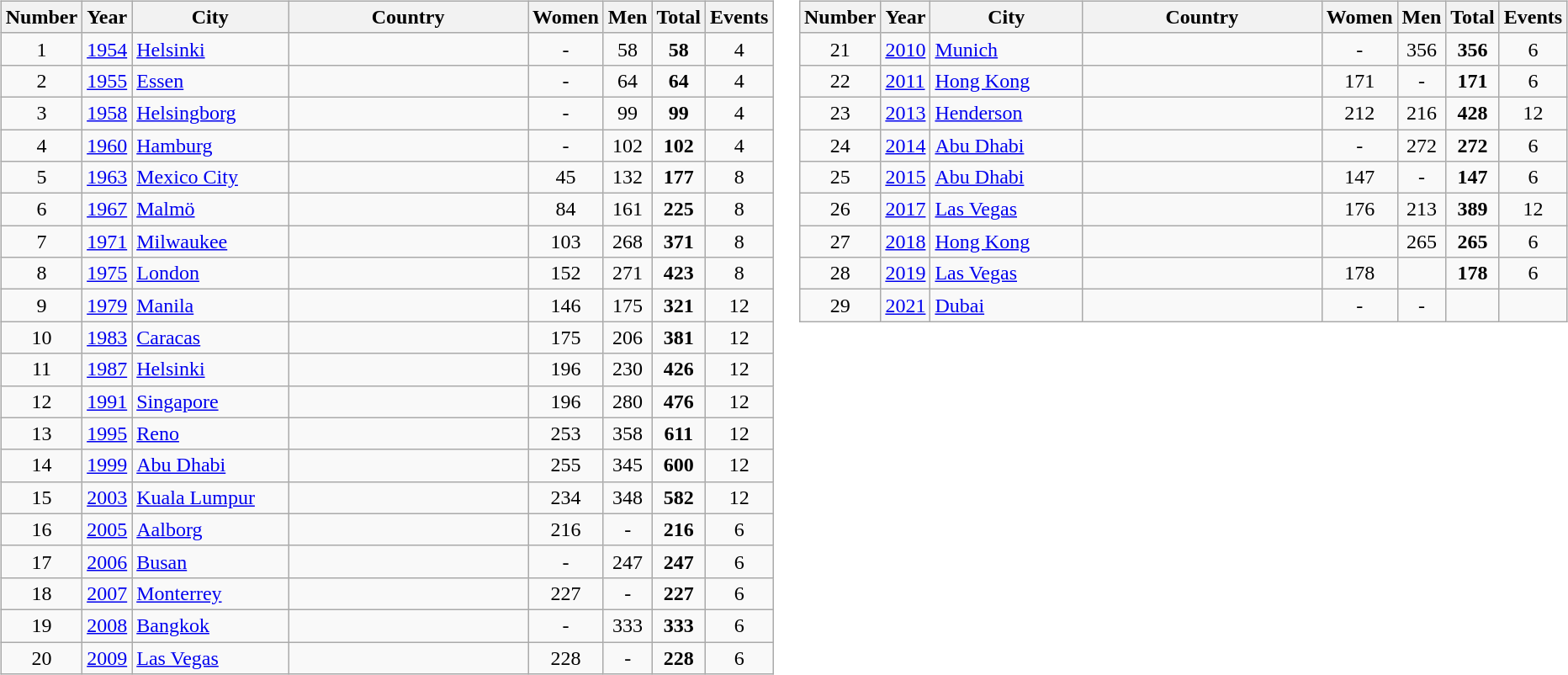<table>
<tr>
<td><br><table class="wikitable">
<tr style="background:#efefef;">
<th width=30>Number</th>
<th width=30>Year</th>
<th width=140>City</th>
<th width=260>Country</th>
<th width=30>Women</th>
<th width=30>Men</th>
<th width=30>Total</th>
<th width=30>Events</th>
</tr>
<tr>
<td align=center>1</td>
<td><a href='#'>1954</a></td>
<td><a href='#'>Helsinki</a></td>
<td></td>
<td align=center>-</td>
<td align=center>58</td>
<td align=center><strong>58</strong></td>
<td align=center>4</td>
</tr>
<tr>
<td align=center>2</td>
<td><a href='#'>1955</a></td>
<td><a href='#'>Essen</a></td>
<td></td>
<td align=center>-</td>
<td align=center>64</td>
<td align=center><strong>64</strong></td>
<td align=center>4</td>
</tr>
<tr>
<td align=center>3</td>
<td><a href='#'>1958</a></td>
<td><a href='#'>Helsingborg</a></td>
<td></td>
<td align=center>-</td>
<td align=center>99</td>
<td align=center><strong>99</strong></td>
<td align=center>4</td>
</tr>
<tr>
<td align=center>4</td>
<td><a href='#'>1960</a></td>
<td><a href='#'>Hamburg</a></td>
<td></td>
<td align=center>-</td>
<td align=center>102</td>
<td align=center><strong>102</strong></td>
<td align=center>4</td>
</tr>
<tr>
<td align=center>5</td>
<td><a href='#'>1963</a></td>
<td><a href='#'>Mexico City</a></td>
<td></td>
<td align=center>45</td>
<td align=center>132</td>
<td align=center><strong>177</strong></td>
<td align=center>8</td>
</tr>
<tr>
<td align=center>6</td>
<td><a href='#'>1967</a></td>
<td><a href='#'>Malmö</a></td>
<td></td>
<td align=center>84</td>
<td align=center>161</td>
<td align=center><strong>225</strong></td>
<td align=center>8</td>
</tr>
<tr>
<td align=center>7</td>
<td><a href='#'>1971</a></td>
<td><a href='#'>Milwaukee</a></td>
<td></td>
<td align=center>103</td>
<td align=center>268</td>
<td align=center><strong>371</strong></td>
<td align=center>8</td>
</tr>
<tr>
<td align=center>8</td>
<td><a href='#'>1975</a></td>
<td><a href='#'>London</a></td>
<td></td>
<td align=center>152</td>
<td align=center>271</td>
<td align=center><strong>423</strong></td>
<td align=center>8</td>
</tr>
<tr>
<td align=center>9</td>
<td><a href='#'>1979</a></td>
<td><a href='#'>Manila</a></td>
<td></td>
<td align=center>146</td>
<td align=center>175</td>
<td align=center><strong>321</strong></td>
<td align=center>12</td>
</tr>
<tr>
<td align=center>10</td>
<td><a href='#'>1983</a></td>
<td><a href='#'>Caracas</a></td>
<td></td>
<td align=center>175</td>
<td align=center>206</td>
<td align=center><strong>381</strong></td>
<td align=center>12</td>
</tr>
<tr>
<td align=center>11</td>
<td><a href='#'>1987</a></td>
<td><a href='#'>Helsinki</a></td>
<td></td>
<td align=center>196</td>
<td align=center>230</td>
<td align=center><strong>426</strong></td>
<td align=center>12</td>
</tr>
<tr>
<td align=center>12</td>
<td><a href='#'>1991</a></td>
<td><a href='#'>Singapore</a></td>
<td></td>
<td align=center>196</td>
<td align=center>280</td>
<td align=center><strong>476</strong></td>
<td align=center>12</td>
</tr>
<tr>
<td align=center>13</td>
<td><a href='#'>1995</a></td>
<td><a href='#'>Reno</a></td>
<td></td>
<td align=center>253</td>
<td align=center>358</td>
<td align=center><strong>611</strong></td>
<td align=center>12</td>
</tr>
<tr>
<td align=center>14</td>
<td><a href='#'>1999</a></td>
<td><a href='#'>Abu Dhabi</a></td>
<td></td>
<td align=center>255</td>
<td align=center>345</td>
<td align=center><strong>600</strong></td>
<td align=center>12</td>
</tr>
<tr>
<td align=center>15</td>
<td><a href='#'>2003</a></td>
<td><a href='#'>Kuala Lumpur</a></td>
<td></td>
<td align=center>234</td>
<td align=center>348</td>
<td align=center><strong>582</strong></td>
<td align=center>12</td>
</tr>
<tr>
<td align=center>16</td>
<td><a href='#'>2005</a></td>
<td><a href='#'>Aalborg</a></td>
<td></td>
<td align=center>216</td>
<td align=center>-</td>
<td align=center><strong>216</strong></td>
<td align=center>6</td>
</tr>
<tr>
<td align=center>17</td>
<td><a href='#'>2006</a></td>
<td><a href='#'>Busan</a></td>
<td></td>
<td align=center>-</td>
<td align=center>247</td>
<td align=center><strong>247</strong></td>
<td align=center>6</td>
</tr>
<tr>
<td align=center>18</td>
<td><a href='#'>2007</a></td>
<td><a href='#'>Monterrey</a></td>
<td></td>
<td align=center>227</td>
<td align=center>-</td>
<td align=center><strong>227</strong></td>
<td align=center>6</td>
</tr>
<tr>
<td align=center>19</td>
<td><a href='#'>2008</a></td>
<td><a href='#'>Bangkok</a></td>
<td></td>
<td align=center>-</td>
<td align=center>333</td>
<td align=center><strong>333</strong></td>
<td align=center>6</td>
</tr>
<tr>
<td align=center>20</td>
<td><a href='#'>2009</a></td>
<td><a href='#'>Las Vegas</a></td>
<td></td>
<td align=center>228</td>
<td align=center>-</td>
<td align=center><strong>228</strong></td>
<td align=center>6</td>
</tr>
</table>
</td>
<td valign=top><br><table class="wikitable">
<tr style="background:#efefef;">
<th width=30>Number</th>
<th width=30>Year</th>
<th width=140>City</th>
<th width=260>Country</th>
<th width=30>Women</th>
<th width=30>Men</th>
<th width=30>Total</th>
<th width=30>Events</th>
</tr>
<tr>
<td align=center>21</td>
<td><a href='#'>2010</a></td>
<td><a href='#'>Munich</a></td>
<td></td>
<td align=center>-</td>
<td align=center>356</td>
<td align=center><strong>356</strong></td>
<td align=center>6</td>
</tr>
<tr>
<td align=center>22</td>
<td><a href='#'>2011</a></td>
<td><a href='#'>Hong Kong</a></td>
<td></td>
<td align=center>171</td>
<td align=center>-</td>
<td align=center><strong>171</strong></td>
<td align=center>6</td>
</tr>
<tr>
<td align=center>23</td>
<td><a href='#'>2013</a></td>
<td><a href='#'>Henderson</a></td>
<td></td>
<td align=center>212</td>
<td align=center>216</td>
<td align=center><strong>428</strong></td>
<td align=center>12</td>
</tr>
<tr>
<td align=center>24</td>
<td><a href='#'>2014</a></td>
<td><a href='#'>Abu Dhabi</a></td>
<td></td>
<td align=center>-</td>
<td align=center>272</td>
<td align=center><strong>272</strong></td>
<td align=center>6</td>
</tr>
<tr>
<td align=center>25</td>
<td><a href='#'>2015</a></td>
<td><a href='#'>Abu Dhabi</a></td>
<td></td>
<td align=center>147</td>
<td align=center>-</td>
<td align=center><strong>147</strong></td>
<td align=center>6</td>
</tr>
<tr>
<td align=center>26</td>
<td><a href='#'>2017</a></td>
<td><a href='#'>Las Vegas</a></td>
<td></td>
<td align=center>176</td>
<td align=center>213</td>
<td align=center><strong>389</strong></td>
<td align=center>12</td>
</tr>
<tr>
<td align=center>27</td>
<td><a href='#'>2018</a></td>
<td><a href='#'>Hong Kong</a></td>
<td></td>
<td align=center></td>
<td align=center>265</td>
<td align=center><strong>265</strong></td>
<td align=center>6</td>
</tr>
<tr>
<td align=center>28</td>
<td><a href='#'>2019</a></td>
<td><a href='#'>Las Vegas</a></td>
<td></td>
<td align=center>178</td>
<td align=center></td>
<td align=center><strong>178</strong></td>
<td align=center>6</td>
</tr>
<tr>
<td align=center>29</td>
<td><a href='#'>2021</a></td>
<td><a href='#'>Dubai</a></td>
<td></td>
<td align=center>-</td>
<td align=center>-</td>
<td align=center></td>
<td align=center></td>
</tr>
</table>
</td>
</tr>
</table>
